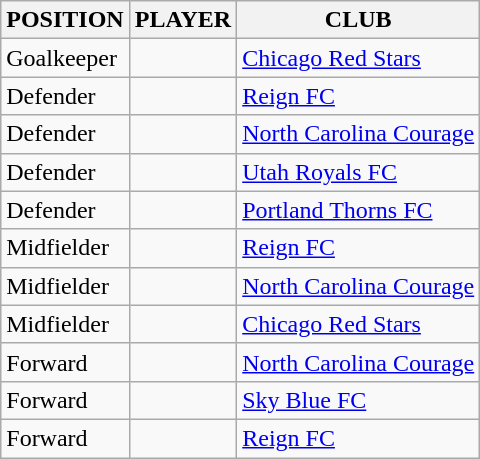<table class="wikitable sortable">
<tr>
<th>POSITION</th>
<th>PLAYER</th>
<th>CLUB</th>
</tr>
<tr>
<td>Goalkeeper</td>
<td> </td>
<td><a href='#'>Chicago Red Stars</a></td>
</tr>
<tr>
<td>Defender</td>
<td> </td>
<td><a href='#'>Reign FC</a></td>
</tr>
<tr>
<td>Defender</td>
<td> </td>
<td><a href='#'>North Carolina Courage</a></td>
</tr>
<tr>
<td>Defender</td>
<td> </td>
<td><a href='#'>Utah Royals FC</a></td>
</tr>
<tr>
<td>Defender</td>
<td> </td>
<td><a href='#'>Portland Thorns FC</a></td>
</tr>
<tr>
<td>Midfielder</td>
<td> </td>
<td><a href='#'>Reign FC</a></td>
</tr>
<tr>
<td>Midfielder</td>
<td> </td>
<td><a href='#'>North Carolina Courage</a></td>
</tr>
<tr>
<td>Midfielder</td>
<td> </td>
<td><a href='#'>Chicago Red Stars</a></td>
</tr>
<tr>
<td>Forward</td>
<td> </td>
<td><a href='#'>North Carolina Courage</a></td>
</tr>
<tr>
<td>Forward</td>
<td> </td>
<td><a href='#'>Sky Blue FC</a></td>
</tr>
<tr>
<td>Forward</td>
<td> </td>
<td><a href='#'>Reign FC</a></td>
</tr>
</table>
